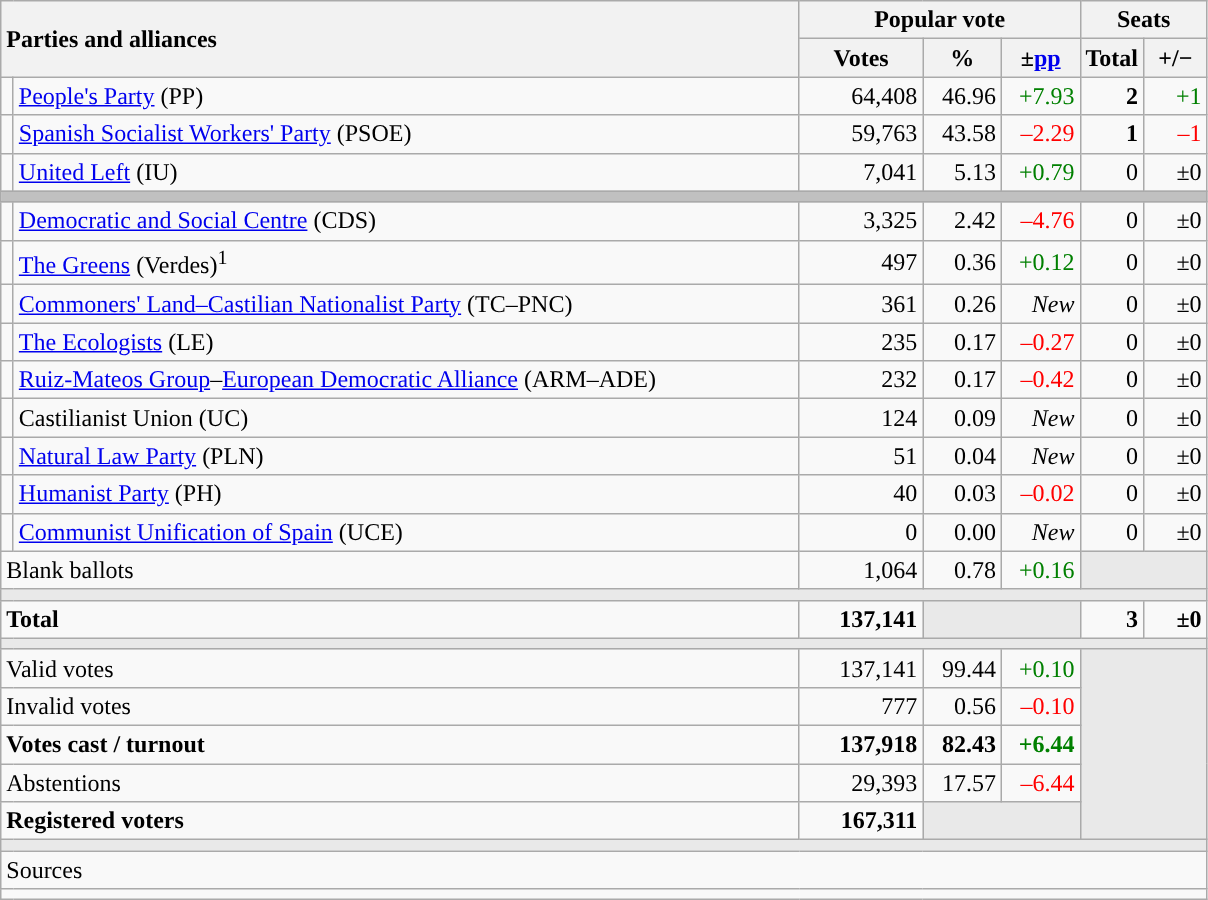<table class="wikitable" style="text-align:right;">
<tr>
<th style="text-align:left;" rowspan="2" colspan="2" width="525">Parties and alliances</th>
<th colspan="3">Popular vote</th>
<th colspan="2">Seats</th>
</tr>
<tr>
<th width="75">Votes</th>
<th width="45">%</th>
<th width="45">±<a href='#'>pp</a></th>
<th width="35">Total</th>
<th width="35">+/−</th>
</tr>
<tr>
<td width="1" style="color:inherit;background:"></td>
<td align="left"><a href='#'>People's Party</a> (PP)</td>
<td>64,408</td>
<td>46.96</td>
<td style="color:green;">+7.93</td>
<td><strong>2</strong></td>
<td style="color:green;">+1</td>
</tr>
<tr>
<td style="color:inherit;background:"></td>
<td align="left"><a href='#'>Spanish Socialist Workers' Party</a> (PSOE)</td>
<td>59,763</td>
<td>43.58</td>
<td style="color:red;">–2.29</td>
<td><strong>1</strong></td>
<td style="color:red;">–1</td>
</tr>
<tr>
<td style="color:inherit;background:"></td>
<td align="left"><a href='#'>United Left</a> (IU)</td>
<td>7,041</td>
<td>5.13</td>
<td style="color:green;">+0.79</td>
<td>0</td>
<td>±0</td>
</tr>
<tr>
<td colspan="7" bgcolor="#C0C0C0"></td>
</tr>
<tr>
<td style="color:inherit;background:"></td>
<td align="left"><a href='#'>Democratic and Social Centre</a> (CDS)</td>
<td>3,325</td>
<td>2.42</td>
<td style="color:red;">–4.76</td>
<td>0</td>
<td>±0</td>
</tr>
<tr>
<td style="color:inherit;background:"></td>
<td align="left"><a href='#'>The Greens</a> (Verdes)<sup>1</sup></td>
<td>497</td>
<td>0.36</td>
<td style="color:green;">+0.12</td>
<td>0</td>
<td>±0</td>
</tr>
<tr>
<td style="color:inherit;background:"></td>
<td align="left"><a href='#'>Commoners' Land–Castilian Nationalist Party</a> (TC–PNC)</td>
<td>361</td>
<td>0.26</td>
<td><em>New</em></td>
<td>0</td>
<td>±0</td>
</tr>
<tr>
<td style="color:inherit;background:"></td>
<td align="left"><a href='#'>The Ecologists</a> (LE)</td>
<td>235</td>
<td>0.17</td>
<td style="color:red;">–0.27</td>
<td>0</td>
<td>±0</td>
</tr>
<tr>
<td style="color:inherit;background:"></td>
<td align="left"><a href='#'>Ruiz-Mateos Group</a>–<a href='#'>European Democratic Alliance</a> (ARM–ADE)</td>
<td>232</td>
<td>0.17</td>
<td style="color:red;">–0.42</td>
<td>0</td>
<td>±0</td>
</tr>
<tr>
<td style="color:inherit;background:"></td>
<td align="left">Castilianist Union (UC)</td>
<td>124</td>
<td>0.09</td>
<td><em>New</em></td>
<td>0</td>
<td>±0</td>
</tr>
<tr>
<td style="color:inherit;background:"></td>
<td align="left"><a href='#'>Natural Law Party</a> (PLN)</td>
<td>51</td>
<td>0.04</td>
<td><em>New</em></td>
<td>0</td>
<td>±0</td>
</tr>
<tr>
<td style="color:inherit;background:"></td>
<td align="left"><a href='#'>Humanist Party</a> (PH)</td>
<td>40</td>
<td>0.03</td>
<td style="color:red;">–0.02</td>
<td>0</td>
<td>±0</td>
</tr>
<tr>
<td style="color:inherit;background:"></td>
<td align="left"><a href='#'>Communist Unification of Spain</a> (UCE)</td>
<td>0</td>
<td>0.00</td>
<td><em>New</em></td>
<td>0</td>
<td>±0</td>
</tr>
<tr>
<td align="left" colspan="2">Blank ballots</td>
<td>1,064</td>
<td>0.78</td>
<td style="color:green;">+0.16</td>
<td bgcolor="#E9E9E9" colspan="2"></td>
</tr>
<tr>
<td colspan="7" bgcolor="#E9E9E9"></td>
</tr>
<tr style="font-weight:bold;">
<td align="left" colspan="2">Total</td>
<td>137,141</td>
<td bgcolor="#E9E9E9" colspan="2"></td>
<td>3</td>
<td>±0</td>
</tr>
<tr>
<td colspan="7" bgcolor="#E9E9E9"></td>
</tr>
<tr>
<td align="left" colspan="2">Valid votes</td>
<td>137,141</td>
<td>99.44</td>
<td style="color:green;">+0.10</td>
<td bgcolor="#E9E9E9" colspan="2" rowspan="5"></td>
</tr>
<tr>
<td align="left" colspan="2">Invalid votes</td>
<td>777</td>
<td>0.56</td>
<td style="color:red;">–0.10</td>
</tr>
<tr style="font-weight:bold;">
<td align="left" colspan="2">Votes cast / turnout</td>
<td>137,918</td>
<td>82.43</td>
<td style="color:green;">+6.44</td>
</tr>
<tr>
<td align="left" colspan="2">Abstentions</td>
<td>29,393</td>
<td>17.57</td>
<td style="color:red;">–6.44</td>
</tr>
<tr style="font-weight:bold;">
<td align="left" colspan="2">Registered voters</td>
<td>167,311</td>
<td bgcolor="#E9E9E9" colspan="2"></td>
</tr>
<tr>
<td colspan="7" bgcolor="#E9E9E9"></td>
</tr>
<tr>
<td align="left" colspan="7">Sources</td>
</tr>
<tr>
<td colspan="7" style="text-align:left; max-width:790px;"></td>
</tr>
</table>
